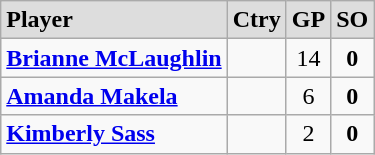<table class="wikitable">
<tr align="center" style="font-weight:bold; background-color:#dddddd;" |>
<td align="left">Player</td>
<td>Ctry</td>
<td>GP</td>
<td>SO</td>
</tr>
<tr align="center">
<td align="left"><strong><a href='#'>Brianne McLaughlin</a></strong></td>
<td></td>
<td>14</td>
<td><strong>0</strong></td>
</tr>
<tr align="center">
<td align="left"><strong><a href='#'>Amanda Makela</a></strong></td>
<td></td>
<td>6</td>
<td><strong>0</strong></td>
</tr>
<tr align="center">
<td align="left"><strong><a href='#'>Kimberly Sass</a></strong></td>
<td></td>
<td>2</td>
<td><strong>0</strong></td>
</tr>
</table>
